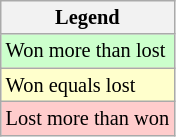<table class=wikitable style="font-size:85%">
<tr>
<th>Legend</th>
</tr>
<tr style="background:#cfc;">
<td>Won more than lost</td>
</tr>
<tr style="background:#ffc;">
<td>Won equals lost</td>
</tr>
<tr style="background:#fcc;">
<td>Lost more than won</td>
</tr>
</table>
